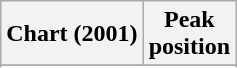<table class="wikitable sortable plainrowheaders" style="text-align:center">
<tr>
<th scope="col">Chart (2001)</th>
<th scope="col">Peak<br>position</th>
</tr>
<tr>
</tr>
<tr>
</tr>
<tr>
</tr>
<tr>
</tr>
</table>
